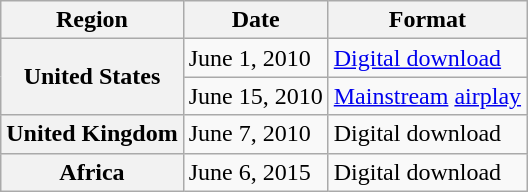<table class="wikitable plainrowheaders">
<tr>
<th>Region</th>
<th>Date</th>
<th>Format</th>
</tr>
<tr>
<th scope="row" rowspan="2">United States</th>
<td>June 1, 2010</td>
<td><a href='#'>Digital download</a></td>
</tr>
<tr>
<td>June 15, 2010</td>
<td><a href='#'>Mainstream</a> <a href='#'>airplay</a></td>
</tr>
<tr>
<th scope="row">United Kingdom</th>
<td>June 7, 2010</td>
<td>Digital download</td>
</tr>
<tr>
<th scope="row">Africa</th>
<td>June 6, 2015</td>
<td>Digital download</td>
</tr>
</table>
